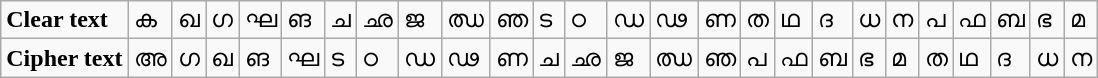<table class="wikitable">
<tr>
<td><strong>Clear text</strong></td>
<td>ക</td>
<td>ഖ</td>
<td>ഗ</td>
<td>ഘ</td>
<td>ങ</td>
<td>ച</td>
<td>ഛ</td>
<td>ജ</td>
<td>ഝ</td>
<td>ഞ</td>
<td>ട</td>
<td>ഠ</td>
<td>ഡ</td>
<td>ഢ</td>
<td>ണ</td>
<td>ത</td>
<td>ഥ</td>
<td>ദ</td>
<td>ധ</td>
<td>ന</td>
<td>പ</td>
<td>ഫ</td>
<td>ബ</td>
<td>ഭ</td>
<td>മ</td>
</tr>
<tr>
<td><strong>Cipher text</strong></td>
<td>അ</td>
<td>ഗ</td>
<td>ഖ</td>
<td>ങ</td>
<td>ഘ</td>
<td>ട</td>
<td>ഠ</td>
<td>ഡ</td>
<td>ഢ</td>
<td>ണ</td>
<td>ച</td>
<td>ഛ</td>
<td>ജ</td>
<td>ഝ</td>
<td>ഞ</td>
<td>പ</td>
<td>ഫ</td>
<td>ബ</td>
<td>ഭ</td>
<td>മ</td>
<td>ത</td>
<td>ഥ</td>
<td>ദ</td>
<td>ധ</td>
<td>ന</td>
</tr>
</table>
